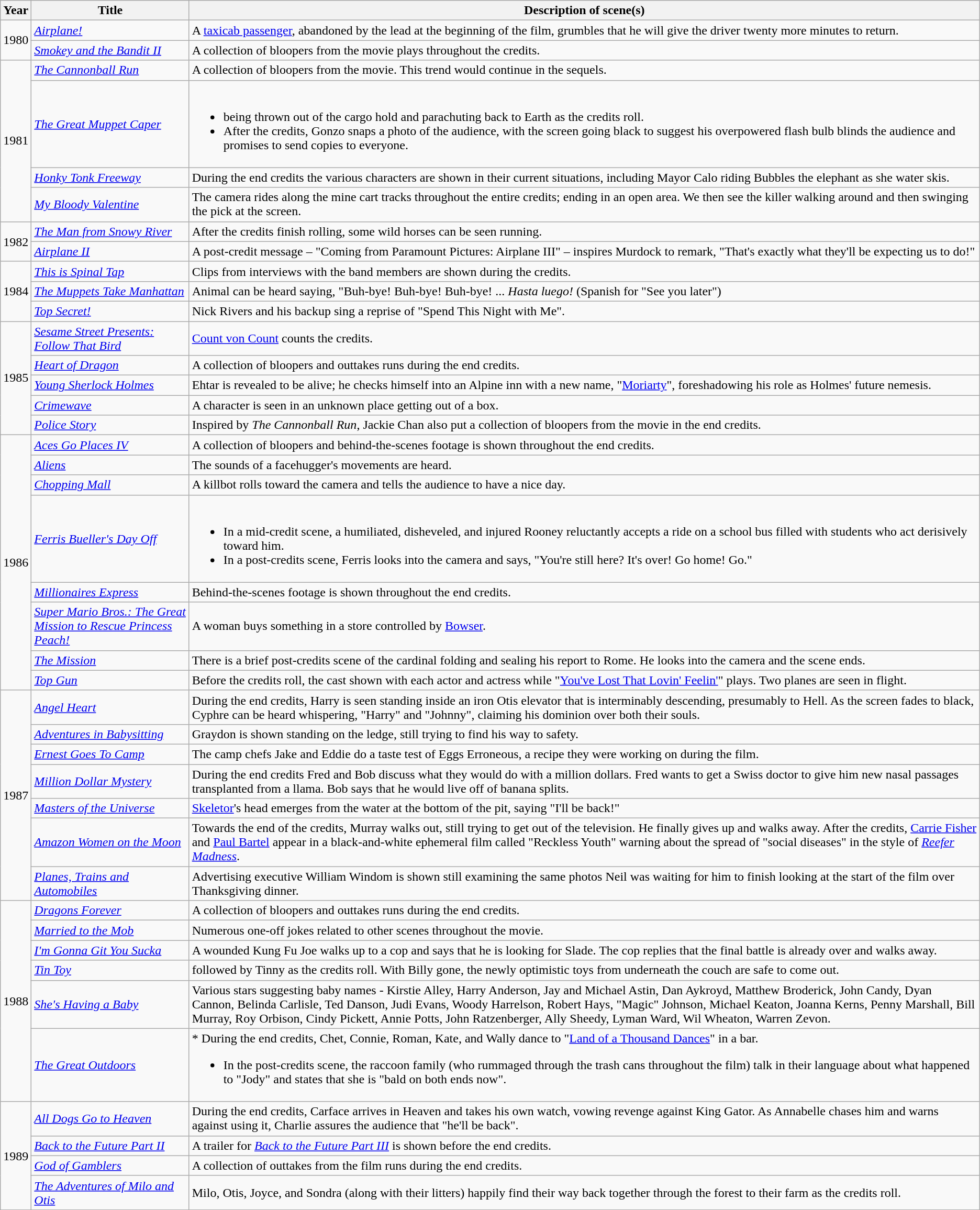<table class="wikitable">
<tr>
<th>Year</th>
<th>Title</th>
<th>Description of scene(s)</th>
</tr>
<tr id="1980">
<td rowspan="2">1980</td>
<td><em><a href='#'>Airplane!</a></em></td>
<td>A <a href='#'>taxicab passenger</a>, abandoned by the lead at the beginning of the film, grumbles that he will give the driver twenty more minutes to return.</td>
</tr>
<tr>
<td><em><a href='#'>Smokey and the Bandit II</a></em></td>
<td>A collection of bloopers from the movie plays throughout the credits.</td>
</tr>
<tr id="1981">
<td rowspan="4">1981</td>
<td><em><a href='#'>The Cannonball Run</a></em></td>
<td>A collection of bloopers from the movie. This trend would continue in the sequels.</td>
</tr>
<tr>
<td><em><a href='#'>The Great Muppet Caper</a></em></td>
<td><br><ul><li>being thrown out of the cargo hold and parachuting back to Earth as the credits roll.</li><li>After the credits, Gonzo snaps a photo of the audience, with the screen going black to suggest his overpowered flash bulb blinds the audience and promises to send copies to everyone.</li></ul></td>
</tr>
<tr>
<td><em><a href='#'>Honky Tonk Freeway</a></em></td>
<td>During the end credits the various characters are shown in their current situations, including Mayor Calo riding Bubbles the elephant as she water skis.</td>
</tr>
<tr>
<td><em><a href='#'>My Bloody Valentine</a></em></td>
<td>The camera rides along the mine cart tracks throughout the entire credits; ending in an open area. We then see the killer walking around and then swinging the pick at the screen.</td>
</tr>
<tr id="1982">
<td rowspan="2">1982</td>
<td><em><a href='#'>The Man from Snowy River</a></em></td>
<td>After the credits finish rolling, some wild horses can be seen running.</td>
</tr>
<tr>
<td><em><a href='#'>Airplane II</a></em></td>
<td>A post-credit message – "Coming from Paramount Pictures: Airplane III" – inspires Murdock to remark, "That's exactly what they'll be expecting us to do!"</td>
</tr>
<tr id="1984">
<td rowspan="3">1984</td>
<td><em><a href='#'>This is Spinal Tap</a></em></td>
<td>Clips from interviews with the band members are shown during the credits.</td>
</tr>
<tr>
<td><em><a href='#'>The Muppets Take Manhattan</a></em></td>
<td>Animal can be heard saying, "Buh-bye! Buh-bye! Buh-bye! ... <em>Hasta luego!</em> (Spanish for "See you later")</td>
</tr>
<tr>
<td><em><a href='#'>Top Secret!</a></em></td>
<td>Nick Rivers and his backup sing a reprise of "Spend This Night with Me".</td>
</tr>
<tr id="1985">
<td rowspan="5">1985</td>
<td><em><a href='#'>Sesame Street Presents: Follow That Bird</a></em></td>
<td><a href='#'>Count von Count</a> counts the credits.</td>
</tr>
<tr>
<td><em><a href='#'>Heart of Dragon</a></em></td>
<td>A collection of bloopers and outtakes runs during the end credits.</td>
</tr>
<tr>
<td><em><a href='#'>Young Sherlock Holmes</a></em></td>
<td>Ehtar is revealed to be alive; he checks himself into an Alpine inn with a new name, "<a href='#'>Moriarty</a>", foreshadowing his role as Holmes' future nemesis.</td>
</tr>
<tr>
<td><em><a href='#'>Crimewave</a></em></td>
<td>A character is seen in an unknown place getting out of a box.</td>
</tr>
<tr>
<td><em><a href='#'>Police Story</a></em></td>
<td>Inspired by <em>The Cannonball Run</em>, Jackie Chan also put a collection of bloopers from the movie in the end credits.</td>
</tr>
<tr id="1986">
<td rowspan="8">1986</td>
<td><em><a href='#'>Aces Go Places IV</a></em></td>
<td>A collection of bloopers and behind-the-scenes footage is shown throughout the end credits.</td>
</tr>
<tr>
<td><em><a href='#'>Aliens</a></em></td>
<td>The sounds of a facehugger's movements are heard.</td>
</tr>
<tr>
<td><em><a href='#'>Chopping Mall</a></em></td>
<td>A killbot rolls toward the camera and tells the audience to have a nice day.</td>
</tr>
<tr>
<td><em><a href='#'>Ferris Bueller's Day Off</a></em></td>
<td><br><ul><li>In a mid-credit scene, a humiliated, disheveled, and injured Rooney reluctantly accepts a ride on a school bus filled with students who act derisively toward him.</li><li>In a post-credits scene, Ferris looks into the camera and says, "You're still here? It's over! Go home! Go."</li></ul></td>
</tr>
<tr>
<td><em><a href='#'>Millionaires Express</a></em></td>
<td>Behind-the-scenes footage is shown throughout the end credits.</td>
</tr>
<tr>
<td><em><a href='#'>Super Mario Bros.: The Great Mission to Rescue Princess Peach!</a></em></td>
<td>A woman buys something in a store controlled by <a href='#'>Bowser</a>.</td>
</tr>
<tr>
<td><em><a href='#'>The Mission</a></em></td>
<td>There is a brief post-credits scene of the cardinal folding and sealing his report to Rome. He looks into the camera and the scene ends.</td>
</tr>
<tr>
<td><em><a href='#'>Top Gun</a></em></td>
<td>Before the credits roll, the cast shown with each actor and actress while "<a href='#'>You've Lost That Lovin' Feelin'</a>" plays. Two planes are seen in flight.</td>
</tr>
<tr id="1987">
<td rowspan="7">1987</td>
<td><em><a href='#'>Angel Heart</a></em></td>
<td>During the end credits, Harry is seen standing inside an iron Otis elevator that is interminably descending, presumably to Hell. As the screen fades to black, Cyphre can be heard whispering, "Harry" and "Johnny", claiming his dominion over both their souls.</td>
</tr>
<tr>
<td><em><a href='#'>Adventures in Babysitting</a></em></td>
<td>Graydon is shown standing on the ledge, still trying to find his way to safety.</td>
</tr>
<tr>
<td><em><a href='#'>Ernest Goes To Camp</a></em></td>
<td>The camp chefs Jake and Eddie do a taste test of Eggs Erroneous, a recipe they were working on during the film.</td>
</tr>
<tr>
<td><em><a href='#'>Million Dollar Mystery</a></em></td>
<td>During the end credits Fred and Bob discuss what they would do with a million dollars. Fred wants to get a Swiss doctor to give him new nasal passages transplanted from a llama. Bob says that he would live off of banana splits.</td>
</tr>
<tr>
<td><em><a href='#'>Masters of the Universe</a></em></td>
<td><a href='#'>Skeletor</a>'s head emerges from the water at the bottom of the pit, saying "I'll be back!"</td>
</tr>
<tr>
<td><em><a href='#'>Amazon Women on the Moon</a></em></td>
<td>Towards the end of the credits, Murray walks out, still trying to get out of the television. He finally gives up and walks away. After the credits, <a href='#'>Carrie Fisher</a> and <a href='#'>Paul Bartel</a> appear in a black-and-white ephemeral film called "Reckless Youth" warning about the spread of "social diseases" in the style of <em><a href='#'>Reefer Madness</a></em>.</td>
</tr>
<tr>
<td><em><a href='#'>Planes, Trains and Automobiles</a></em></td>
<td>Advertising executive William Windom is shown still examining the same photos Neil was waiting for him to finish looking at the start of the film over Thanksgiving dinner.</td>
</tr>
<tr id="1988">
<td rowspan="6">1988</td>
<td><em><a href='#'>Dragons Forever</a></em></td>
<td>A collection of bloopers and outtakes runs during the end credits.</td>
</tr>
<tr>
<td><em><a href='#'>Married to the Mob</a></em></td>
<td>Numerous one-off jokes related to other scenes throughout the movie.</td>
</tr>
<tr>
<td><em><a href='#'>I'm Gonna Git You Sucka</a></em></td>
<td>A wounded Kung Fu Joe walks up to a cop and says that he is looking for Slade. The cop replies that the final battle is already over and walks away.</td>
</tr>
<tr>
<td><em><a href='#'>Tin Toy</a></em></td>
<td>followed by Tinny as the credits roll. With Billy gone, the newly optimistic toys from underneath the couch are safe to come out.</td>
</tr>
<tr>
<td><em><a href='#'>She's Having a Baby</a></em></td>
<td>Various stars suggesting baby names - Kirstie Alley, Harry Anderson, Jay and Michael Astin, Dan Aykroyd, Matthew Broderick, John Candy, Dyan Cannon, Belinda Carlisle, Ted Danson, Judi Evans, Woody Harrelson, Robert Hays, "Magic" Johnson, Michael Keaton, Joanna Kerns, Penny Marshall, Bill Murray, Roy Orbison, Cindy Pickett, Annie Potts, John Ratzenberger, Ally Sheedy, Lyman Ward, Wil Wheaton, Warren Zevon.</td>
</tr>
<tr>
<td><em><a href='#'>The Great Outdoors</a></em></td>
<td>* During the end credits, Chet, Connie, Roman, Kate, and Wally dance to "<a href='#'>Land of a Thousand Dances</a>" in a bar.<br><ul><li>In the post-credits scene, the raccoon family (who rummaged through the trash cans throughout the film) talk in their language about what happened to "Jody" and states that she is "bald on both ends now".</li></ul></td>
</tr>
<tr id="1989">
<td rowspan="4">1989</td>
<td><em><a href='#'>All Dogs Go to Heaven</a></em></td>
<td>During the end credits, Carface arrives in Heaven and takes his own watch, vowing revenge against King Gator. As Annabelle chases him and warns against using it, Charlie assures the audience that "he'll be back".</td>
</tr>
<tr>
<td><em><a href='#'>Back to the Future Part II</a></em></td>
<td>A trailer for <em><a href='#'>Back to the Future Part III</a></em> is shown before the end credits.</td>
</tr>
<tr>
<td><em><a href='#'>God of Gamblers</a></em></td>
<td>A collection of outtakes from the film runs during the end credits.</td>
</tr>
<tr>
<td><em><a href='#'>The Adventures of Milo and Otis</a></em></td>
<td>Milo, Otis, Joyce, and Sondra (along with their litters) happily find their way back together through the forest to their farm as the credits roll.</td>
</tr>
</table>
